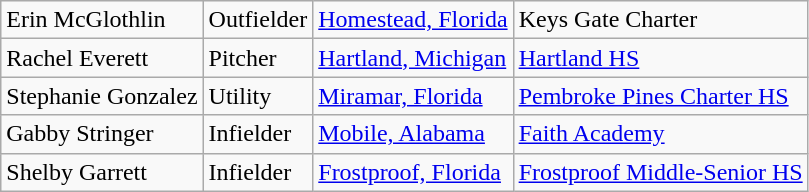<table class="wikitable">
<tr>
<td>Erin McGlothlin</td>
<td>Outfielder</td>
<td><a href='#'>Homestead, Florida</a></td>
<td>Keys Gate Charter</td>
</tr>
<tr>
<td>Rachel Everett</td>
<td>Pitcher</td>
<td><a href='#'>Hartland, Michigan</a></td>
<td><a href='#'>Hartland HS</a></td>
</tr>
<tr>
<td>Stephanie Gonzalez</td>
<td>Utility</td>
<td><a href='#'>Miramar, Florida</a></td>
<td><a href='#'>Pembroke Pines Charter HS</a></td>
</tr>
<tr>
<td>Gabby Stringer</td>
<td>Infielder</td>
<td><a href='#'>Mobile, Alabama</a></td>
<td><a href='#'>Faith Academy</a></td>
</tr>
<tr>
<td>Shelby Garrett</td>
<td>Infielder</td>
<td><a href='#'>Frostproof, Florida</a></td>
<td><a href='#'>Frostproof Middle-Senior HS</a></td>
</tr>
</table>
